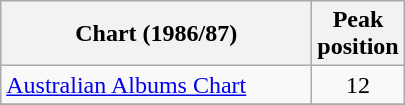<table class="wikitable sortable">
<tr>
<th>Chart (1986/87)</th>
<th>Peak<br>position</th>
</tr>
<tr>
<td width="200"><a href='#'>Australian Albums Chart</a></td>
<td align="center">12</td>
</tr>
<tr>
</tr>
</table>
